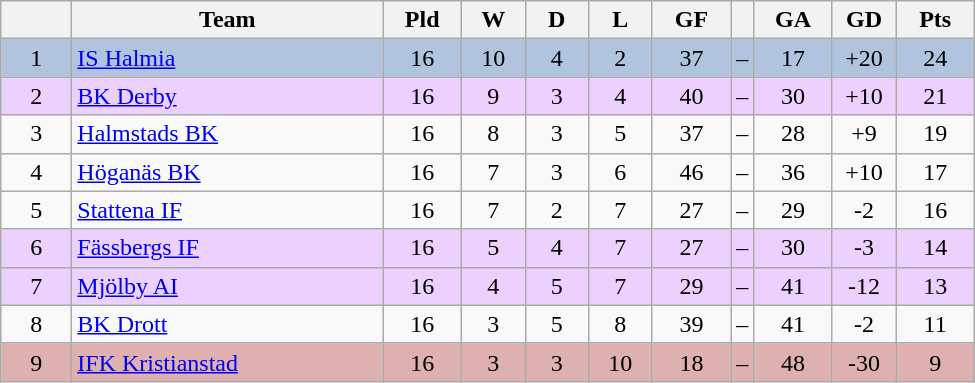<table class="wikitable" style="text-align: center;">
<tr>
<th style="width: 40px;"></th>
<th style="width: 200px;">Team</th>
<th style="width: 45px;">Pld</th>
<th style="width: 35px;">W</th>
<th style="width: 35px;">D</th>
<th style="width: 35px;">L</th>
<th style="width: 45px;">GF</th>
<th></th>
<th style="width: 45px;">GA</th>
<th style="width: 35px;">GD</th>
<th style="width: 45px;">Pts</th>
</tr>
<tr style="background: #b0c4de">
<td>1</td>
<td style="text-align: left;"><a href='#'>IS Halmia</a></td>
<td>16</td>
<td>10</td>
<td>4</td>
<td>2</td>
<td>37</td>
<td>–</td>
<td>17</td>
<td>+20</td>
<td>24</td>
</tr>
<tr style="background: #ecd1ff">
<td>2</td>
<td style="text-align: left;"><a href='#'>BK Derby</a></td>
<td>16</td>
<td>9</td>
<td>3</td>
<td>4</td>
<td>40</td>
<td>–</td>
<td>30</td>
<td>+10</td>
<td>21</td>
</tr>
<tr>
<td>3</td>
<td style="text-align: left;"><a href='#'>Halmstads BK</a></td>
<td>16</td>
<td>8</td>
<td>3</td>
<td>5</td>
<td>37</td>
<td>–</td>
<td>28</td>
<td>+9</td>
<td>19</td>
</tr>
<tr>
<td>4</td>
<td style="text-align: left;"><a href='#'>Höganäs BK</a></td>
<td>16</td>
<td>7</td>
<td>3</td>
<td>6</td>
<td>46</td>
<td>–</td>
<td>36</td>
<td>+10</td>
<td>17</td>
</tr>
<tr>
<td>5</td>
<td style="text-align: left;"><a href='#'>Stattena IF</a></td>
<td>16</td>
<td>7</td>
<td>2</td>
<td>7</td>
<td>27</td>
<td>–</td>
<td>29</td>
<td>-2</td>
<td>16</td>
</tr>
<tr style="background: #ecd1ff">
<td>6</td>
<td style="text-align: left;"><a href='#'>Fässbergs IF</a></td>
<td>16</td>
<td>5</td>
<td>4</td>
<td>7</td>
<td>27</td>
<td>–</td>
<td>30</td>
<td>-3</td>
<td>14</td>
</tr>
<tr style="background: #ecd1ff">
<td>7</td>
<td style="text-align: left;"><a href='#'>Mjölby AI</a></td>
<td>16</td>
<td>4</td>
<td>5</td>
<td>7</td>
<td>29</td>
<td>–</td>
<td>41</td>
<td>-12</td>
<td>13</td>
</tr>
<tr>
<td>8</td>
<td style="text-align: left;"><a href='#'>BK Drott</a></td>
<td>16</td>
<td>3</td>
<td>5</td>
<td>8</td>
<td>39</td>
<td>–</td>
<td>41</td>
<td>-2</td>
<td>11</td>
</tr>
<tr style="background: #deb0b0">
<td>9</td>
<td style="text-align: left;"><a href='#'>IFK Kristianstad</a></td>
<td>16</td>
<td>3</td>
<td>3</td>
<td>10</td>
<td>18</td>
<td>–</td>
<td>48</td>
<td>-30</td>
<td>9</td>
</tr>
</table>
